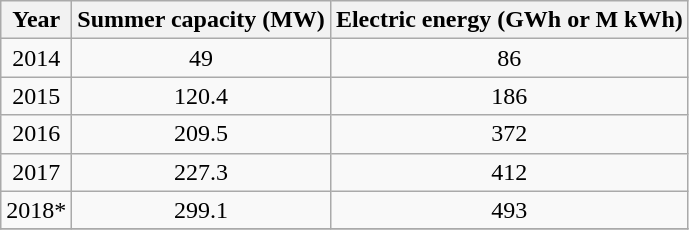<table class="wikitable" style="text-align:center">
<tr>
<th>Year</th>
<th>Summer capacity (MW)</th>
<th>Electric energy (GWh or M kWh)</th>
</tr>
<tr>
<td>2014</td>
<td>49</td>
<td>86</td>
</tr>
<tr>
<td>2015</td>
<td>120.4</td>
<td>186</td>
</tr>
<tr>
<td>2016</td>
<td>209.5</td>
<td>372</td>
</tr>
<tr>
<td>2017</td>
<td>227.3</td>
<td>412</td>
</tr>
<tr>
<td>2018*</td>
<td>299.1</td>
<td>493</td>
</tr>
<tr>
</tr>
</table>
